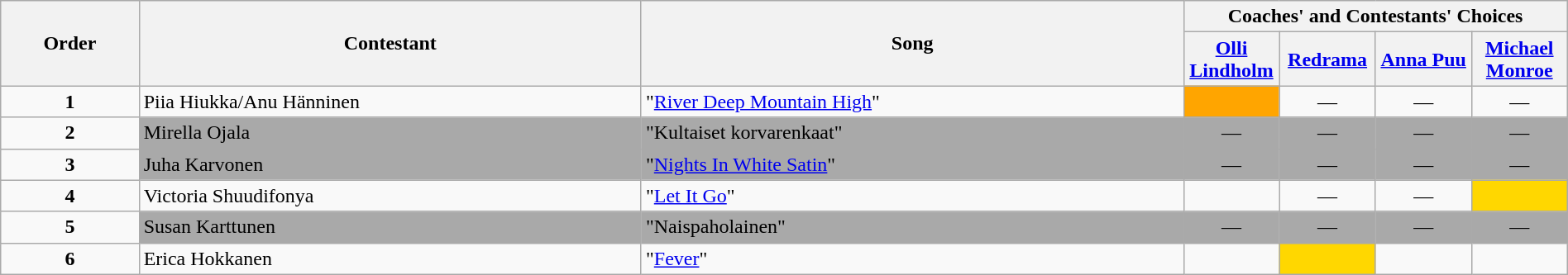<table class="wikitable" style="width:100%;">
<tr>
<th rowspan=2>Order</th>
<th rowspan=2>Contestant</th>
<th rowspan=2>Song</th>
<th colspan=4>Coaches' and Contestants' Choices</th>
</tr>
<tr>
<th width="70"><a href='#'>Olli Lindholm</a></th>
<th width="70"><a href='#'>Redrama</a></th>
<th width="70"><a href='#'>Anna Puu</a></th>
<th width="70"><a href='#'>Michael Monroe</a></th>
</tr>
<tr>
<td align="center"><strong>1</strong></td>
<td>Piia Hiukka/Anu Hänninen</td>
<td>"<a href='#'>River Deep Mountain High</a>"</td>
<td style="background:orange;text-align:center;"></td>
<td align="center">—</td>
<td align="center">—</td>
<td align="center">—</td>
</tr>
<tr>
<td align="center"><strong>2</strong></td>
<td style="background:darkgrey;text-align:left;">Mirella Ojala</td>
<td style="background:darkgrey;text-align:left;">"Kultaiset korvarenkaat"</td>
<td style="background:darkgrey;text-align:center;">—</td>
<td style="background:darkgrey;text-align:center;">—</td>
<td style="background:darkgrey;text-align:center;">—</td>
<td style="background:darkgrey;text-align:center;">—</td>
</tr>
<tr>
<td align="center"><strong>3</strong></td>
<td style="background:darkgrey;text-align:left;">Juha Karvonen</td>
<td style="background:darkgrey;text-align:left;">"<a href='#'>Nights In White Satin</a>"</td>
<td style="background:darkgrey;text-align:center;">—</td>
<td style="background:darkgrey;text-align:center;">—</td>
<td style="background:darkgrey;text-align:center;">—</td>
<td style="background:darkgrey;text-align:center;">—</td>
</tr>
<tr>
<td align="center"><strong>4</strong></td>
<td>Victoria Shuudifonya</td>
<td>"<a href='#'>Let It Go</a>"</td>
<td style=";text-align:center;"></td>
<td align="center">—</td>
<td align="center">—</td>
<td style="background:gold;text-align:center;"></td>
</tr>
<tr>
<td align="center"><strong>5</strong></td>
<td style="background:darkgrey;text-align:left;">Susan Karttunen</td>
<td style="background:darkgrey;text-align:left;">"Naispaholainen"</td>
<td style="background:darkgrey;text-align:center;">—</td>
<td style="background:darkgrey;text-align:center;">—</td>
<td style="background:darkgrey;text-align:center;">—</td>
<td style="background:darkgrey;text-align:center;">—</td>
</tr>
<tr>
<td align="center"><strong>6</strong></td>
<td>Erica Hokkanen</td>
<td>"<a href='#'>Fever</a>"</td>
<td style=";text-align:center;"></td>
<td style="background:gold;text-align:center;"></td>
<td style=";text-align:center;"></td>
<td style=";text-align:center;"></td>
</tr>
</table>
